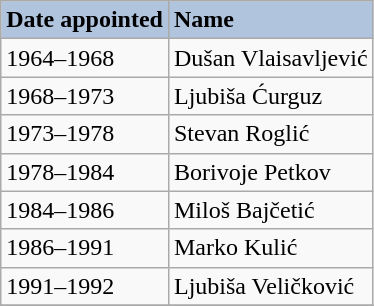<table class="wikitable">
<tr>
<th style="text-align: left; background: #B0C4DE;">Date appointed</th>
<th style="text-align: left; background: #B0C4DE;">Name</th>
</tr>
<tr>
<td>1964–1968</td>
<td>Dušan Vlaisavljević</td>
</tr>
<tr>
<td>1968–1973</td>
<td>Ljubiša Ćurguz</td>
</tr>
<tr>
<td>1973–1978</td>
<td>Stevan Roglić</td>
</tr>
<tr>
<td>1978–1984</td>
<td>Borivoje Petkov</td>
</tr>
<tr>
<td>1984–1986</td>
<td>Miloš Bajčetić</td>
</tr>
<tr>
<td>1986–1991</td>
<td>Marko Kulić</td>
</tr>
<tr>
<td>1991–1992</td>
<td>Ljubiša Veličković</td>
</tr>
<tr>
</tr>
</table>
